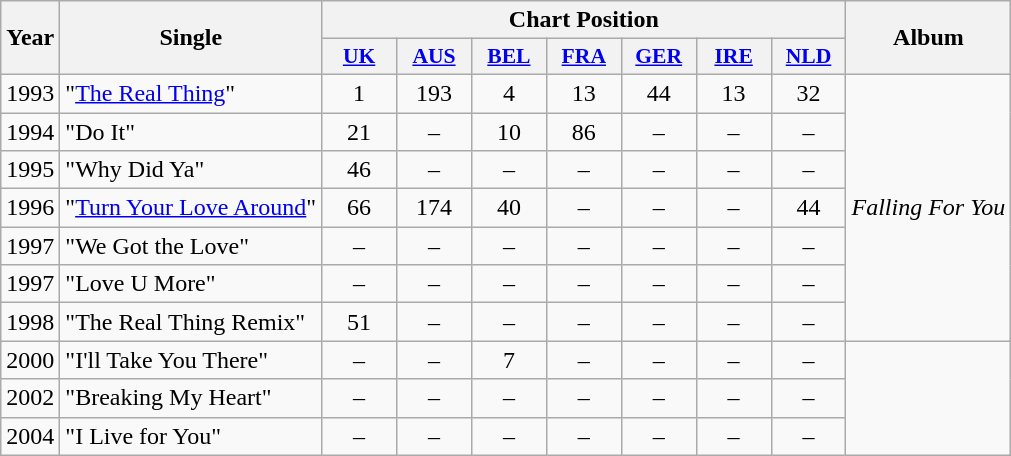<table class="wikitable">
<tr>
<th rowspan="2">Year</th>
<th rowspan="2">Single</th>
<th colspan="7">Chart Position</th>
<th scope="col" rowspan="2">Album</th>
</tr>
<tr>
<th style="width:3em;font-size:90%"><a href='#'>UK</a><br></th>
<th style="width:3em;font-size:90%"><a href='#'>AUS</a><br></th>
<th style="width:3em;font-size:90%"><a href='#'>BEL</a><br></th>
<th style="width:3em;font-size:90%"><a href='#'>FRA</a><br></th>
<th style="width:3em;font-size:90%"><a href='#'>GER</a><br></th>
<th style="width:3em;font-size:90%"><a href='#'>IRE</a><br></th>
<th style="width:3em;font-size:90%"><a href='#'>NLD</a><br></th>
</tr>
<tr>
<td>1993</td>
<td>"<a href='#'>The Real Thing</a>"</td>
<td style="text-align:center;">1</td>
<td style="text-align:center;">193</td>
<td style="text-align:center;">4</td>
<td style="text-align:center;">13</td>
<td style="text-align:center;">44</td>
<td style="text-align:center;">13</td>
<td style="text-align:center;">32</td>
<td rowspan=7><em>Falling For You</em><br></td>
</tr>
<tr>
<td>1994</td>
<td>"Do It"</td>
<td style="text-align:center;">21</td>
<td style="text-align:center;">–</td>
<td style="text-align:center;">10</td>
<td style="text-align:center;">86</td>
<td style="text-align:center;">–</td>
<td style="text-align:center;">–</td>
<td style="text-align:center;">–</td>
</tr>
<tr>
<td>1995</td>
<td>"Why Did Ya"</td>
<td style="text-align:center;">46</td>
<td style="text-align:center;">–</td>
<td style="text-align:center;">–</td>
<td style="text-align:center;">–</td>
<td style="text-align:center;">–</td>
<td style="text-align:center;">–</td>
<td style="text-align:center;">–</td>
</tr>
<tr>
<td>1996</td>
<td>"<a href='#'>Turn Your Love Around</a>"</td>
<td style="text-align:center;">66</td>
<td style="text-align:center;">174</td>
<td style="text-align:center;">40</td>
<td style="text-align:center;">–</td>
<td style="text-align:center;">–</td>
<td style="text-align:center;">–</td>
<td style="text-align:center;">44</td>
</tr>
<tr>
<td>1997</td>
<td>"We Got the Love"</td>
<td style="text-align:center;">–</td>
<td style="text-align:center;">–</td>
<td style="text-align:center;">–</td>
<td style="text-align:center;">–</td>
<td style="text-align:center;">–</td>
<td style="text-align:center;">–</td>
<td style="text-align:center;">–</td>
</tr>
<tr>
<td>1997</td>
<td>"Love U More"</td>
<td style="text-align:center;">–</td>
<td style="text-align:center;">–</td>
<td style="text-align:center;">–</td>
<td style="text-align:center;">–</td>
<td style="text-align:center;">–</td>
<td style="text-align:center;">–</td>
<td style="text-align:center;">–</td>
</tr>
<tr>
<td>1998</td>
<td>"The Real Thing Remix"</td>
<td style="text-align:center;">51</td>
<td style="text-align:center;">–</td>
<td style="text-align:center;">–</td>
<td style="text-align:center;">–</td>
<td style="text-align:center;">–</td>
<td style="text-align:center;">–</td>
<td style="text-align:center;">–</td>
</tr>
<tr>
<td>2000</td>
<td>"I'll Take You There"</td>
<td style="text-align:center;">–</td>
<td style="text-align:center;">–</td>
<td style="text-align:center;">7</td>
<td style="text-align:center;">–</td>
<td style="text-align:center;">–</td>
<td style="text-align:center;">–</td>
<td style="text-align:center;">–</td>
<td rowspan=3></td>
</tr>
<tr>
<td>2002</td>
<td>"Breaking My Heart"</td>
<td style="text-align:center;">–</td>
<td style="text-align:center;">–</td>
<td style="text-align:center;">–</td>
<td style="text-align:center;">–</td>
<td style="text-align:center;">–</td>
<td style="text-align:center;">–</td>
<td style="text-align:center;">–</td>
</tr>
<tr>
<td>2004</td>
<td>"I Live for You"</td>
<td style="text-align:center;">–</td>
<td style="text-align:center;">–</td>
<td style="text-align:center;">–</td>
<td style="text-align:center;">–</td>
<td style="text-align:center;">–</td>
<td style="text-align:center;">–</td>
<td style="text-align:center;">–</td>
</tr>
</table>
